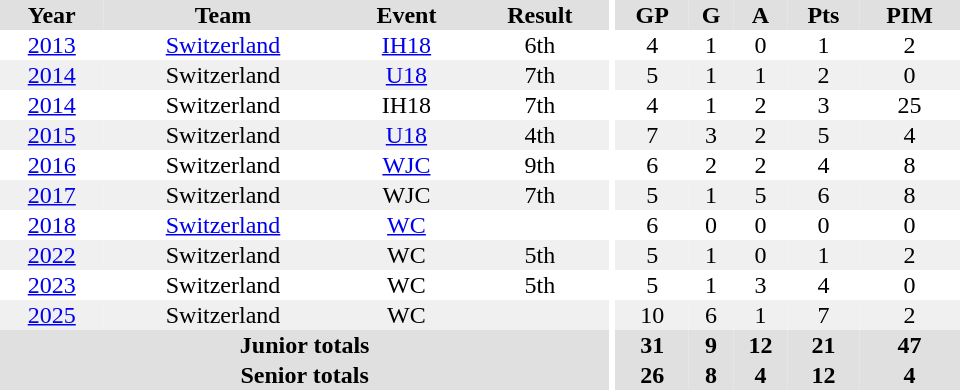<table border="0" cellpadding="1" cellspacing="0" ID="Table3" style="text-align:center; width:40em">
<tr ALIGN="center" bgcolor="#e0e0e0">
<th>Year</th>
<th>Team</th>
<th>Event</th>
<th>Result</th>
<th rowspan="99" bgcolor="#ffffff"></th>
<th>GP</th>
<th>G</th>
<th>A</th>
<th>Pts</th>
<th>PIM</th>
</tr>
<tr>
<td><a href='#'>2013</a></td>
<td><a href='#'>Switzerland</a></td>
<td><a href='#'>IH18</a></td>
<td>6th</td>
<td>4</td>
<td>1</td>
<td>0</td>
<td>1</td>
<td>2</td>
</tr>
<tr bgcolor="#f0f0f0">
<td><a href='#'>2014</a></td>
<td>Switzerland</td>
<td><a href='#'>U18</a></td>
<td>7th</td>
<td>5</td>
<td>1</td>
<td>1</td>
<td>2</td>
<td>0</td>
</tr>
<tr>
<td><a href='#'>2014</a></td>
<td>Switzerland</td>
<td>IH18</td>
<td>7th</td>
<td>4</td>
<td>1</td>
<td>2</td>
<td>3</td>
<td>25</td>
</tr>
<tr bgcolor="#f0f0f0">
<td><a href='#'>2015</a></td>
<td>Switzerland</td>
<td><a href='#'>U18</a></td>
<td>4th</td>
<td>7</td>
<td>3</td>
<td>2</td>
<td>5</td>
<td>4</td>
</tr>
<tr>
<td><a href='#'>2016</a></td>
<td>Switzerland</td>
<td><a href='#'>WJC</a></td>
<td>9th</td>
<td>6</td>
<td>2</td>
<td>2</td>
<td>4</td>
<td>8</td>
</tr>
<tr bgcolor="#f0f0f0">
<td><a href='#'>2017</a></td>
<td>Switzerland</td>
<td>WJC</td>
<td>7th</td>
<td>5</td>
<td>1</td>
<td>5</td>
<td>6</td>
<td>8</td>
</tr>
<tr>
<td><a href='#'>2018</a></td>
<td><a href='#'>Switzerland</a></td>
<td><a href='#'>WC</a></td>
<td></td>
<td>6</td>
<td>0</td>
<td>0</td>
<td>0</td>
<td>0</td>
</tr>
<tr bgcolor="#f0f0f0">
<td><a href='#'>2022</a></td>
<td>Switzerland</td>
<td>WC</td>
<td>5th</td>
<td>5</td>
<td>1</td>
<td>0</td>
<td>1</td>
<td>2</td>
</tr>
<tr>
<td><a href='#'>2023</a></td>
<td>Switzerland</td>
<td>WC</td>
<td>5th</td>
<td>5</td>
<td>1</td>
<td>3</td>
<td>4</td>
<td>0</td>
</tr>
<tr bgcolor="#f0f0f0">
<td><a href='#'>2025</a></td>
<td>Switzerland</td>
<td>WC</td>
<td></td>
<td>10</td>
<td>6</td>
<td>1</td>
<td>7</td>
<td>2</td>
</tr>
<tr bgcolor="#e0e0e0">
<th colspan="4">Junior totals</th>
<th>31</th>
<th>9</th>
<th>12</th>
<th>21</th>
<th>47</th>
</tr>
<tr bgcolor="#e0e0e0">
<th colspan="4">Senior totals</th>
<th>26</th>
<th>8</th>
<th>4</th>
<th>12</th>
<th>4</th>
</tr>
</table>
